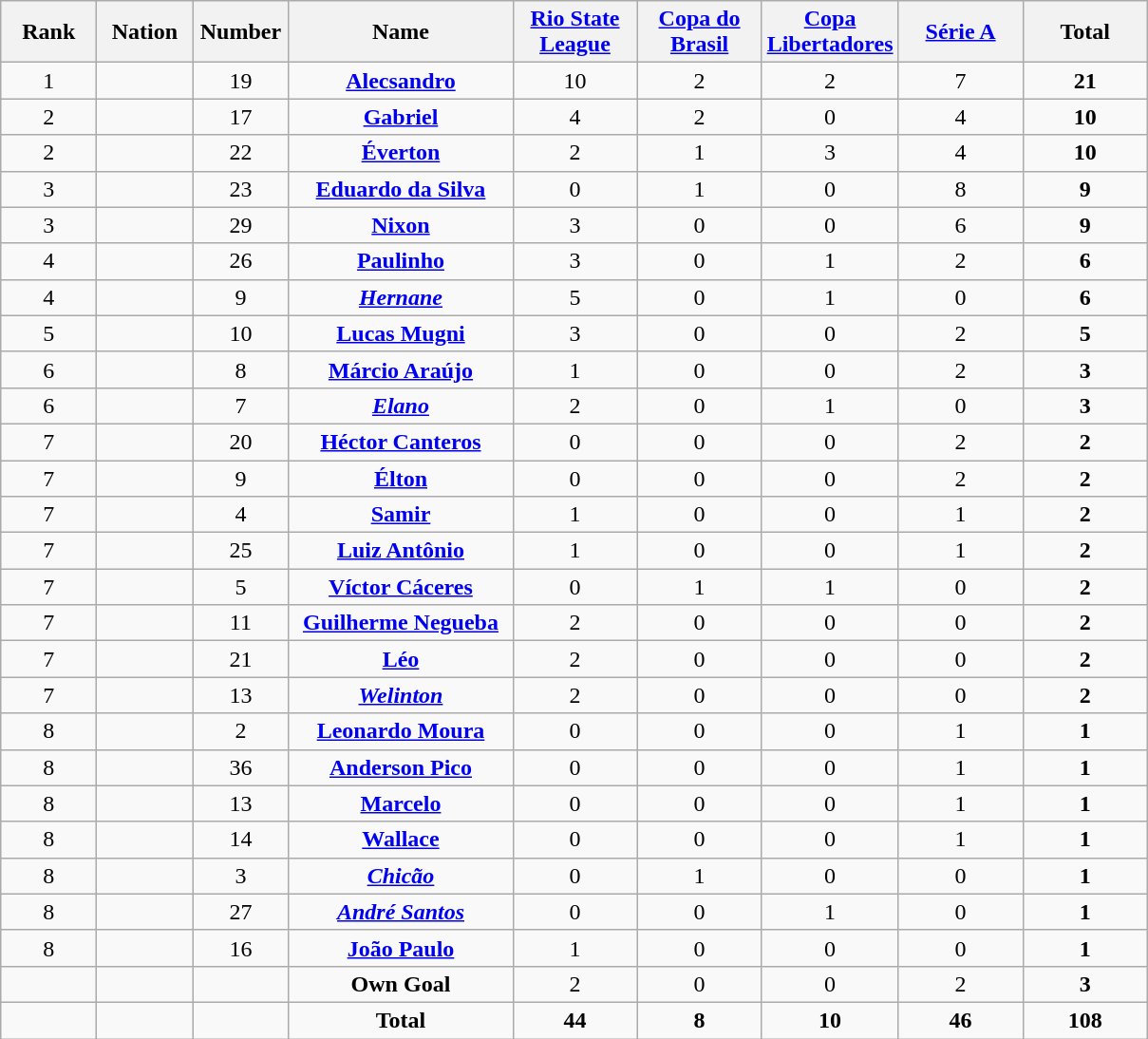<table class="wikitable plainrowheaders sortable" style="text-align:center">
<tr>
<th scope="col" ! style="width:60px;">Rank</th>
<th scope="col" ! style="width:60px;">Nation</th>
<th scope="col" ! style="width:60px;">Number</th>
<th scope="col" ! style="width:150px;">Name</th>
<th scope="col" ! style="width:80px;"><a href='#'>Rio State League</a></th>
<th scope="col" ! style="width:80px;"><a href='#'>Copa do Brasil</a></th>
<th scope="col" ! style="width:80px;"><a href='#'>Copa Libertadores</a></th>
<th scope="col" ! style="width:80px;"><a href='#'>Série A</a></th>
<th scope="col" ! style="width:80px;">Total</th>
</tr>
<tr>
<td>1</td>
<td></td>
<td>19</td>
<td><strong><a href='#'>Alecsandro</a></strong></td>
<td>10</td>
<td>2</td>
<td>2</td>
<td>7</td>
<td><strong>21</strong></td>
</tr>
<tr>
<td>2</td>
<td></td>
<td>17</td>
<td><strong><a href='#'>Gabriel</a></strong></td>
<td>4</td>
<td>2</td>
<td>0</td>
<td>4</td>
<td><strong>10</strong></td>
</tr>
<tr>
<td>2</td>
<td></td>
<td>22</td>
<td><strong><a href='#'>Éverton</a></strong></td>
<td>2</td>
<td>1</td>
<td>3</td>
<td>4</td>
<td><strong>10</strong></td>
</tr>
<tr>
<td>3</td>
<td></td>
<td>23</td>
<td><strong><a href='#'>Eduardo da Silva</a></strong></td>
<td>0</td>
<td>1</td>
<td>0</td>
<td>8</td>
<td><strong>9</strong></td>
</tr>
<tr>
<td>3</td>
<td></td>
<td>29</td>
<td><strong><a href='#'>Nixon</a></strong></td>
<td>3</td>
<td>0</td>
<td>0</td>
<td>6</td>
<td><strong>9</strong></td>
</tr>
<tr>
<td>4</td>
<td></td>
<td>26</td>
<td><strong><a href='#'>Paulinho</a></strong></td>
<td>3</td>
<td>0</td>
<td>1</td>
<td>2</td>
<td><strong>6</strong></td>
</tr>
<tr>
<td>4</td>
<td></td>
<td>9</td>
<td><strong><em><a href='#'>Hernane</a></em></strong></td>
<td>5</td>
<td>0</td>
<td>1</td>
<td>0</td>
<td><strong>6</strong></td>
</tr>
<tr>
<td>5</td>
<td></td>
<td>10</td>
<td><strong><a href='#'>Lucas Mugni</a></strong></td>
<td>3</td>
<td>0</td>
<td>0</td>
<td>2</td>
<td><strong>5</strong></td>
</tr>
<tr>
<td>6</td>
<td></td>
<td>8</td>
<td><strong><a href='#'>Márcio Araújo</a></strong></td>
<td>1</td>
<td>0</td>
<td>0</td>
<td>2</td>
<td><strong>3</strong></td>
</tr>
<tr>
<td>6</td>
<td></td>
<td>7</td>
<td><strong><em><a href='#'>Elano</a></em></strong></td>
<td>2</td>
<td>0</td>
<td>1</td>
<td>0</td>
<td><strong>3</strong></td>
</tr>
<tr>
<td>7</td>
<td></td>
<td>20</td>
<td><strong><a href='#'>Héctor Canteros</a></strong></td>
<td>0</td>
<td>0</td>
<td>0</td>
<td>2</td>
<td><strong>2</strong></td>
</tr>
<tr>
<td>7</td>
<td></td>
<td>9</td>
<td><strong><a href='#'>Élton</a></strong></td>
<td>0</td>
<td>0</td>
<td>0</td>
<td>2</td>
<td><strong>2</strong></td>
</tr>
<tr>
<td>7</td>
<td></td>
<td>4</td>
<td><strong><a href='#'>Samir</a></strong></td>
<td>1</td>
<td>0</td>
<td>0</td>
<td>1</td>
<td><strong>2</strong></td>
</tr>
<tr>
<td>7</td>
<td></td>
<td>25</td>
<td><strong><a href='#'>Luiz Antônio</a></strong></td>
<td>1</td>
<td>0</td>
<td>0</td>
<td>1</td>
<td><strong>2</strong></td>
</tr>
<tr>
<td>7</td>
<td></td>
<td>5</td>
<td><strong><a href='#'>Víctor Cáceres</a></strong></td>
<td>0</td>
<td>1</td>
<td>1</td>
<td>0</td>
<td><strong>2</strong></td>
</tr>
<tr>
<td>7</td>
<td></td>
<td>11</td>
<td><strong><a href='#'>Guilherme Negueba</a></strong></td>
<td>2</td>
<td>0</td>
<td>0</td>
<td>0</td>
<td><strong>2</strong></td>
</tr>
<tr>
<td>7</td>
<td></td>
<td>21</td>
<td><strong><a href='#'>Léo</a></strong></td>
<td>2</td>
<td>0</td>
<td>0</td>
<td>0</td>
<td><strong>2</strong></td>
</tr>
<tr>
<td>7</td>
<td></td>
<td>13</td>
<td><strong><em><a href='#'>Welinton</a></em></strong></td>
<td>2</td>
<td>0</td>
<td>0</td>
<td>0</td>
<td><strong>2</strong></td>
</tr>
<tr>
<td>8</td>
<td></td>
<td>2</td>
<td><strong><a href='#'>Leonardo Moura</a></strong></td>
<td>0</td>
<td>0</td>
<td>0</td>
<td>1</td>
<td><strong>1</strong></td>
</tr>
<tr>
<td>8</td>
<td></td>
<td>36</td>
<td><strong><a href='#'>Anderson Pico</a></strong></td>
<td>0</td>
<td>0</td>
<td>0</td>
<td>1</td>
<td><strong>1</strong></td>
</tr>
<tr>
<td>8</td>
<td></td>
<td>13</td>
<td><strong><a href='#'>Marcelo</a></strong></td>
<td>0</td>
<td>0</td>
<td>0</td>
<td>1</td>
<td><strong>1</strong></td>
</tr>
<tr>
<td>8</td>
<td></td>
<td>14</td>
<td><strong><a href='#'>Wallace</a></strong></td>
<td>0</td>
<td>0</td>
<td>0</td>
<td>1</td>
<td><strong>1</strong></td>
</tr>
<tr>
<td>8</td>
<td></td>
<td>3</td>
<td><strong><em><a href='#'>Chicão</a></em></strong></td>
<td>0</td>
<td>1</td>
<td>0</td>
<td>0</td>
<td><strong>1</strong></td>
</tr>
<tr>
<td>8</td>
<td></td>
<td>27</td>
<td><strong><em><a href='#'>André Santos</a></em></strong></td>
<td>0</td>
<td>0</td>
<td>1</td>
<td>0</td>
<td><strong>1</strong></td>
</tr>
<tr>
<td>8</td>
<td></td>
<td>16</td>
<td><strong><a href='#'>João Paulo</a></strong></td>
<td>1</td>
<td>0</td>
<td>0</td>
<td>0</td>
<td><strong>1</strong></td>
</tr>
<tr>
<td></td>
<td></td>
<td></td>
<td><strong>Own Goal</strong></td>
<td>2</td>
<td>0</td>
<td>0</td>
<td>2</td>
<td><strong>3</strong></td>
</tr>
<tr>
<td></td>
<td></td>
<td></td>
<td><strong>Total</strong></td>
<td><strong>44</strong></td>
<td><strong>8</strong></td>
<td><strong>10</strong></td>
<td><strong>46</strong></td>
<td><strong>108</strong></td>
</tr>
</table>
